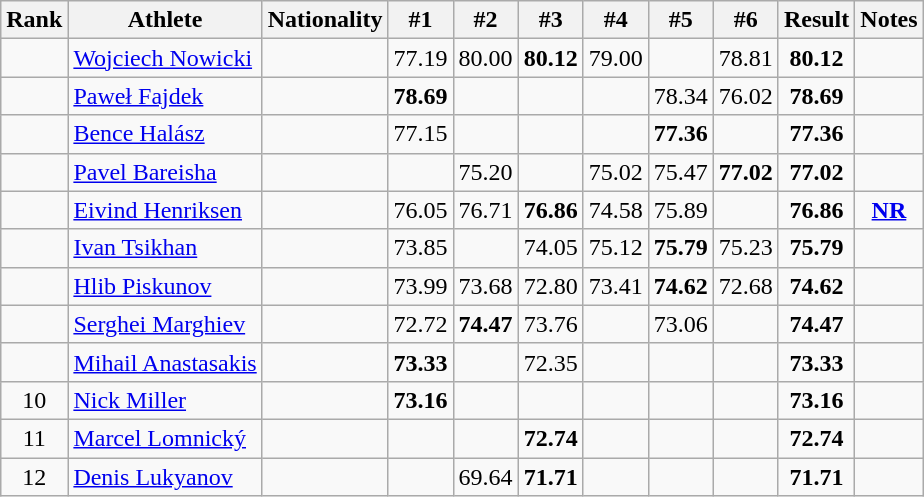<table class="wikitable sortable" style="text-align:center">
<tr>
<th>Rank</th>
<th>Athlete</th>
<th>Nationality</th>
<th>#1</th>
<th>#2</th>
<th>#3</th>
<th>#4</th>
<th>#5</th>
<th>#6</th>
<th>Result</th>
<th>Notes</th>
</tr>
<tr>
<td></td>
<td align=left><a href='#'>Wojciech Nowicki</a></td>
<td align=left></td>
<td>77.19</td>
<td>80.00</td>
<td><strong>80.12</strong></td>
<td>79.00</td>
<td></td>
<td>78.81</td>
<td><strong>80.12</strong></td>
<td></td>
</tr>
<tr>
<td></td>
<td align=left><a href='#'>Paweł Fajdek</a></td>
<td align=left></td>
<td><strong>78.69</strong></td>
<td></td>
<td></td>
<td></td>
<td>78.34</td>
<td>76.02</td>
<td><strong>78.69</strong></td>
<td></td>
</tr>
<tr>
<td></td>
<td align=left><a href='#'>Bence Halász</a></td>
<td align=left></td>
<td>77.15</td>
<td></td>
<td></td>
<td></td>
<td><strong>77.36</strong></td>
<td></td>
<td><strong>77.36</strong></td>
<td></td>
</tr>
<tr>
<td></td>
<td align=left><a href='#'>Pavel Bareisha</a></td>
<td align=left></td>
<td></td>
<td>75.20</td>
<td></td>
<td>75.02</td>
<td>75.47</td>
<td><strong>77.02</strong></td>
<td><strong>77.02</strong></td>
<td></td>
</tr>
<tr>
<td></td>
<td align=left><a href='#'>Eivind Henriksen</a></td>
<td align=left></td>
<td>76.05</td>
<td>76.71</td>
<td><strong>76.86</strong></td>
<td>74.58</td>
<td>75.89</td>
<td></td>
<td><strong>76.86</strong></td>
<td><strong><a href='#'>NR</a></strong></td>
</tr>
<tr>
<td></td>
<td align=left><a href='#'>Ivan Tsikhan</a></td>
<td align=left></td>
<td>73.85</td>
<td></td>
<td>74.05</td>
<td>75.12</td>
<td><strong>75.79</strong></td>
<td>75.23</td>
<td><strong>75.79</strong></td>
<td></td>
</tr>
<tr>
<td></td>
<td align=left><a href='#'>Hlib Piskunov</a></td>
<td align=left></td>
<td>73.99</td>
<td>73.68</td>
<td>72.80</td>
<td>73.41</td>
<td><strong>74.62</strong></td>
<td>72.68</td>
<td><strong>74.62</strong></td>
<td></td>
</tr>
<tr>
<td></td>
<td align=left><a href='#'>Serghei Marghiev</a></td>
<td align=left></td>
<td>72.72</td>
<td><strong>74.47</strong></td>
<td>73.76</td>
<td></td>
<td>73.06</td>
<td></td>
<td><strong>74.47</strong></td>
<td></td>
</tr>
<tr>
<td></td>
<td align=left><a href='#'>Mihail Anastasakis</a></td>
<td align=left></td>
<td><strong>73.33</strong></td>
<td></td>
<td>72.35</td>
<td></td>
<td></td>
<td></td>
<td><strong>73.33</strong></td>
<td></td>
</tr>
<tr>
<td>10</td>
<td align=left><a href='#'>Nick Miller</a></td>
<td align=left></td>
<td><strong>73.16</strong></td>
<td></td>
<td></td>
<td></td>
<td></td>
<td></td>
<td><strong>73.16</strong></td>
<td></td>
</tr>
<tr>
<td>11</td>
<td align=left><a href='#'>Marcel Lomnický</a></td>
<td align=left></td>
<td></td>
<td></td>
<td><strong>72.74</strong></td>
<td></td>
<td></td>
<td></td>
<td><strong>72.74</strong></td>
<td></td>
</tr>
<tr>
<td>12</td>
<td align=left><a href='#'>Denis Lukyanov</a></td>
<td align=left></td>
<td></td>
<td>69.64</td>
<td><strong>71.71</strong></td>
<td></td>
<td></td>
<td></td>
<td><strong>71.71</strong></td>
<td></td>
</tr>
</table>
